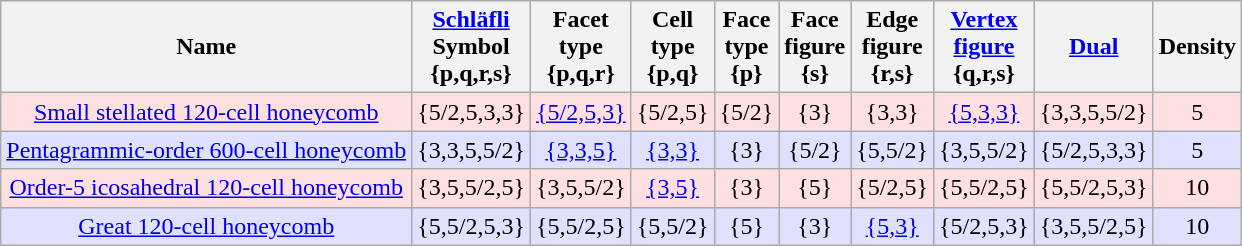<table class="wikitable">
<tr>
<th>Name</th>
<th><a href='#'>Schläfli</a><br>Symbol<br>{p,q,r,s}</th>
<th>Facet<br>type<br>{p,q,r}</th>
<th>Cell<br>type<br>{p,q}</th>
<th>Face<br>type<br>{p}</th>
<th>Face<br>figure<br>{s}</th>
<th>Edge<br>figure<br>{r,s}</th>
<th><a href='#'>Vertex<br>figure</a><br>{q,r,s}</th>
<th><a href='#'>Dual</a></th>
<th>Density</th>
</tr>
<tr BGCOLOR="#ffe0e0" align=center>
<td><a href='#'>Small stellated 120-cell honeycomb</a></td>
<td>{5/2,5,3,3}</td>
<td><a href='#'>{5/2,5,3}</a></td>
<td>{5/2,5}</td>
<td>{5/2}</td>
<td>{3}</td>
<td>{3,3}</td>
<td><a href='#'>{5,3,3}</a></td>
<td>{3,3,5,5/2}</td>
<td>5</td>
</tr>
<tr BGCOLOR="#e0e0ff" align=center>
<td><a href='#'>Pentagrammic-order 600-cell honeycomb</a></td>
<td>{3,3,5,5/2}</td>
<td><a href='#'>{3,3,5}</a></td>
<td><a href='#'>{3,3}</a></td>
<td>{3}</td>
<td>{5/2}</td>
<td>{5,5/2}</td>
<td>{3,5,5/2}</td>
<td>{5/2,5,3,3}</td>
<td>5</td>
</tr>
<tr BGCOLOR="#ffe0e0" align=center>
<td><a href='#'>Order-5 icosahedral 120-cell honeycomb</a></td>
<td>{3,5,5/2,5}</td>
<td>{3,5,5/2}</td>
<td><a href='#'>{3,5}</a></td>
<td>{3}</td>
<td>{5}</td>
<td>{5/2,5}</td>
<td>{5,5/2,5}</td>
<td>{5,5/2,5,3}</td>
<td>10</td>
</tr>
<tr BGCOLOR="#e0e0ff" align=center>
<td><a href='#'>Great 120-cell honeycomb</a></td>
<td>{5,5/2,5,3}</td>
<td>{5,5/2,5}</td>
<td>{5,5/2}</td>
<td>{5}</td>
<td>{3}</td>
<td><a href='#'>{5,3}</a></td>
<td>{5/2,5,3}</td>
<td>{3,5,5/2,5}</td>
<td>10</td>
</tr>
</table>
